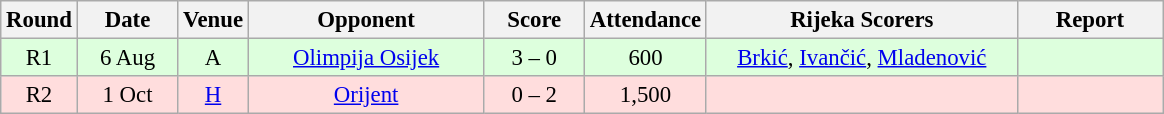<table class="wikitable sortable" style="text-align: center; font-size:95%;">
<tr>
<th width="30">Round</th>
<th width="60">Date</th>
<th width="20">Venue</th>
<th width="150">Opponent</th>
<th width="60">Score</th>
<th width="40">Attendance</th>
<th width="200">Rijeka Scorers</th>
<th width="90" class="unsortable">Report</th>
</tr>
<tr bgcolor="#ddffdd">
<td>R1</td>
<td>6 Aug</td>
<td>A</td>
<td><a href='#'>Olimpija Osijek</a></td>
<td>3 – 0</td>
<td>600</td>
<td><a href='#'>Brkić</a>, <a href='#'>Ivančić</a>, <a href='#'>Mladenović</a></td>
<td></td>
</tr>
<tr bgcolor="#ffdddd">
<td>R2</td>
<td>1 Oct</td>
<td><a href='#'>H</a></td>
<td><a href='#'>Orijent</a></td>
<td>0 – 2</td>
<td>1,500</td>
<td></td>
<td></td>
</tr>
</table>
